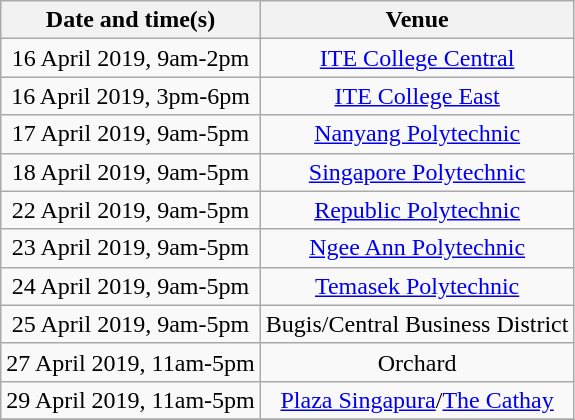<table class="wikitable sortable plainrowheaders" style="text-align:center">
<tr>
<th scope="col">Date and time(s)</th>
<th scope="col">Venue</th>
</tr>
<tr>
<td>16 April 2019, 9am-2pm</td>
<td><a href='#'>ITE College Central</a></td>
</tr>
<tr>
<td>16 April 2019, 3pm-6pm</td>
<td><a href='#'>ITE College East</a></td>
</tr>
<tr>
<td>17 April 2019, 9am-5pm</td>
<td><a href='#'>Nanyang Polytechnic</a></td>
</tr>
<tr>
<td>18 April 2019, 9am-5pm</td>
<td><a href='#'>Singapore Polytechnic</a></td>
</tr>
<tr>
<td>22 April 2019, 9am-5pm</td>
<td><a href='#'>Republic Polytechnic</a></td>
</tr>
<tr>
<td>23 April 2019, 9am-5pm</td>
<td><a href='#'>Ngee Ann Polytechnic</a></td>
</tr>
<tr>
<td>24 April 2019, 9am-5pm</td>
<td><a href='#'>Temasek Polytechnic</a></td>
</tr>
<tr>
<td>25 April 2019, 9am-5pm</td>
<td>Bugis/Central Business District</td>
</tr>
<tr>
<td>27 April 2019, 11am-5pm</td>
<td>Orchard</td>
</tr>
<tr>
<td>29 April 2019, 11am-5pm</td>
<td><a href='#'>Plaza Singapura</a>/<a href='#'>The Cathay</a></td>
</tr>
<tr>
</tr>
</table>
